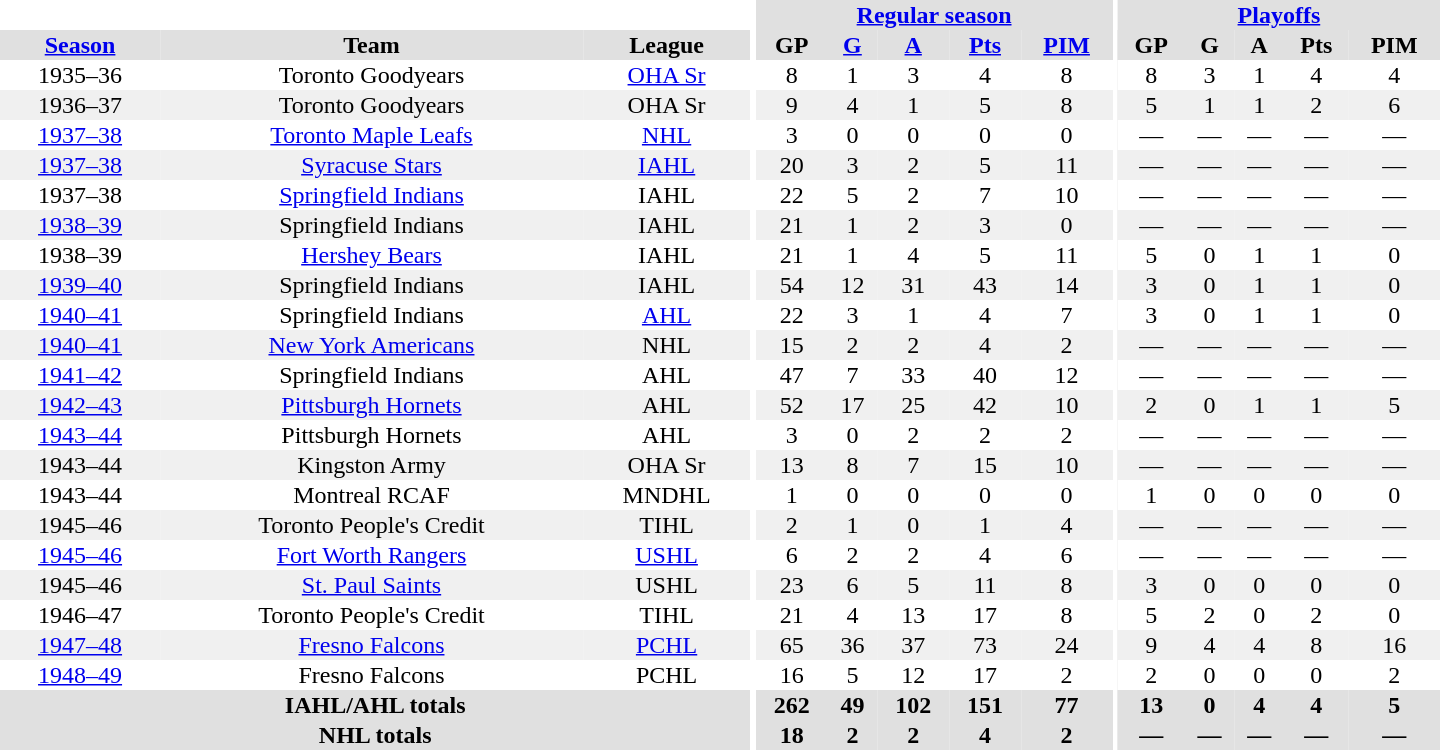<table border="0" cellpadding="1" cellspacing="0" style="text-align:center; width:60em">
<tr bgcolor="#e0e0e0">
<th colspan="3" bgcolor="#ffffff"></th>
<th rowspan="100" bgcolor="#ffffff"></th>
<th colspan="5"><a href='#'>Regular season</a></th>
<th rowspan="100" bgcolor="#ffffff"></th>
<th colspan="5"><a href='#'>Playoffs</a></th>
</tr>
<tr bgcolor="#e0e0e0">
<th><a href='#'>Season</a></th>
<th>Team</th>
<th>League</th>
<th>GP</th>
<th><a href='#'>G</a></th>
<th><a href='#'>A</a></th>
<th><a href='#'>Pts</a></th>
<th><a href='#'>PIM</a></th>
<th>GP</th>
<th>G</th>
<th>A</th>
<th>Pts</th>
<th>PIM</th>
</tr>
<tr>
<td>1935–36</td>
<td>Toronto Goodyears</td>
<td><a href='#'>OHA Sr</a></td>
<td>8</td>
<td>1</td>
<td>3</td>
<td>4</td>
<td>8</td>
<td>8</td>
<td>3</td>
<td>1</td>
<td>4</td>
<td>4</td>
</tr>
<tr bgcolor="#f0f0f0">
<td>1936–37</td>
<td>Toronto Goodyears</td>
<td>OHA Sr</td>
<td>9</td>
<td>4</td>
<td>1</td>
<td>5</td>
<td>8</td>
<td>5</td>
<td>1</td>
<td>1</td>
<td>2</td>
<td>6</td>
</tr>
<tr>
<td><a href='#'>1937–38</a></td>
<td><a href='#'>Toronto Maple Leafs</a></td>
<td><a href='#'>NHL</a></td>
<td>3</td>
<td>0</td>
<td>0</td>
<td>0</td>
<td>0</td>
<td>—</td>
<td>—</td>
<td>—</td>
<td>—</td>
<td>—</td>
</tr>
<tr bgcolor="#f0f0f0">
<td><a href='#'>1937–38</a></td>
<td><a href='#'>Syracuse Stars</a></td>
<td><a href='#'>IAHL</a></td>
<td>20</td>
<td>3</td>
<td>2</td>
<td>5</td>
<td>11</td>
<td>—</td>
<td>—</td>
<td>—</td>
<td>—</td>
<td>—</td>
</tr>
<tr>
<td>1937–38</td>
<td><a href='#'>Springfield Indians</a></td>
<td>IAHL</td>
<td>22</td>
<td>5</td>
<td>2</td>
<td>7</td>
<td>10</td>
<td>—</td>
<td>—</td>
<td>—</td>
<td>—</td>
<td>—</td>
</tr>
<tr bgcolor="#f0f0f0">
<td><a href='#'>1938–39</a></td>
<td>Springfield Indians</td>
<td>IAHL</td>
<td>21</td>
<td>1</td>
<td>2</td>
<td>3</td>
<td>0</td>
<td>—</td>
<td>—</td>
<td>—</td>
<td>—</td>
<td>—</td>
</tr>
<tr>
<td>1938–39</td>
<td><a href='#'>Hershey Bears</a></td>
<td>IAHL</td>
<td>21</td>
<td>1</td>
<td>4</td>
<td>5</td>
<td>11</td>
<td>5</td>
<td>0</td>
<td>1</td>
<td>1</td>
<td>0</td>
</tr>
<tr bgcolor="#f0f0f0">
<td><a href='#'>1939–40</a></td>
<td>Springfield Indians</td>
<td>IAHL</td>
<td>54</td>
<td>12</td>
<td>31</td>
<td>43</td>
<td>14</td>
<td>3</td>
<td>0</td>
<td>1</td>
<td>1</td>
<td>0</td>
</tr>
<tr>
<td><a href='#'>1940–41</a></td>
<td>Springfield Indians</td>
<td><a href='#'>AHL</a></td>
<td>22</td>
<td>3</td>
<td>1</td>
<td>4</td>
<td>7</td>
<td>3</td>
<td>0</td>
<td>1</td>
<td>1</td>
<td>0</td>
</tr>
<tr bgcolor="#f0f0f0">
<td><a href='#'>1940–41</a></td>
<td><a href='#'>New York Americans</a></td>
<td>NHL</td>
<td>15</td>
<td>2</td>
<td>2</td>
<td>4</td>
<td>2</td>
<td>—</td>
<td>—</td>
<td>—</td>
<td>—</td>
<td>—</td>
</tr>
<tr>
<td><a href='#'>1941–42</a></td>
<td>Springfield Indians</td>
<td>AHL</td>
<td>47</td>
<td>7</td>
<td>33</td>
<td>40</td>
<td>12</td>
<td>—</td>
<td>—</td>
<td>—</td>
<td>—</td>
<td>—</td>
</tr>
<tr bgcolor="#f0f0f0">
<td><a href='#'>1942–43</a></td>
<td><a href='#'>Pittsburgh Hornets</a></td>
<td>AHL</td>
<td>52</td>
<td>17</td>
<td>25</td>
<td>42</td>
<td>10</td>
<td>2</td>
<td>0</td>
<td>1</td>
<td>1</td>
<td>5</td>
</tr>
<tr>
<td><a href='#'>1943–44</a></td>
<td>Pittsburgh Hornets</td>
<td>AHL</td>
<td>3</td>
<td>0</td>
<td>2</td>
<td>2</td>
<td>2</td>
<td>—</td>
<td>—</td>
<td>—</td>
<td>—</td>
<td>—</td>
</tr>
<tr bgcolor="#f0f0f0">
<td>1943–44</td>
<td>Kingston Army</td>
<td>OHA Sr</td>
<td>13</td>
<td>8</td>
<td>7</td>
<td>15</td>
<td>10</td>
<td>—</td>
<td>—</td>
<td>—</td>
<td>—</td>
<td>—</td>
</tr>
<tr>
<td>1943–44</td>
<td>Montreal RCAF</td>
<td>MNDHL</td>
<td>1</td>
<td>0</td>
<td>0</td>
<td>0</td>
<td>0</td>
<td>1</td>
<td>0</td>
<td>0</td>
<td>0</td>
<td>0</td>
</tr>
<tr bgcolor="#f0f0f0">
<td>1945–46</td>
<td>Toronto People's Credit</td>
<td>TIHL</td>
<td>2</td>
<td>1</td>
<td>0</td>
<td>1</td>
<td>4</td>
<td>—</td>
<td>—</td>
<td>—</td>
<td>—</td>
<td>—</td>
</tr>
<tr>
<td><a href='#'>1945–46</a></td>
<td><a href='#'>Fort Worth Rangers</a></td>
<td><a href='#'>USHL</a></td>
<td>6</td>
<td>2</td>
<td>2</td>
<td>4</td>
<td>6</td>
<td>—</td>
<td>—</td>
<td>—</td>
<td>—</td>
<td>—</td>
</tr>
<tr bgcolor="#f0f0f0">
<td>1945–46</td>
<td><a href='#'>St. Paul Saints</a></td>
<td>USHL</td>
<td>23</td>
<td>6</td>
<td>5</td>
<td>11</td>
<td>8</td>
<td>3</td>
<td>0</td>
<td>0</td>
<td>0</td>
<td>0</td>
</tr>
<tr>
<td>1946–47</td>
<td>Toronto People's Credit</td>
<td>TIHL</td>
<td>21</td>
<td>4</td>
<td>13</td>
<td>17</td>
<td>8</td>
<td>5</td>
<td>2</td>
<td>0</td>
<td>2</td>
<td>0</td>
</tr>
<tr bgcolor="#f0f0f0">
<td><a href='#'>1947–48</a></td>
<td><a href='#'>Fresno Falcons</a></td>
<td><a href='#'>PCHL</a></td>
<td>65</td>
<td>36</td>
<td>37</td>
<td>73</td>
<td>24</td>
<td>9</td>
<td>4</td>
<td>4</td>
<td>8</td>
<td>16</td>
</tr>
<tr>
<td><a href='#'>1948–49</a></td>
<td>Fresno Falcons</td>
<td>PCHL</td>
<td>16</td>
<td>5</td>
<td>12</td>
<td>17</td>
<td>2</td>
<td>2</td>
<td>0</td>
<td>0</td>
<td>0</td>
<td>2</td>
</tr>
<tr bgcolor="#e0e0e0">
<th colspan="3">IAHL/AHL totals</th>
<th>262</th>
<th>49</th>
<th>102</th>
<th>151</th>
<th>77</th>
<th>13</th>
<th>0</th>
<th>4</th>
<th>4</th>
<th>5</th>
</tr>
<tr bgcolor="#e0e0e0">
<th colspan="3">NHL totals</th>
<th>18</th>
<th>2</th>
<th>2</th>
<th>4</th>
<th>2</th>
<th>—</th>
<th>—</th>
<th>—</th>
<th>—</th>
<th>—</th>
</tr>
</table>
